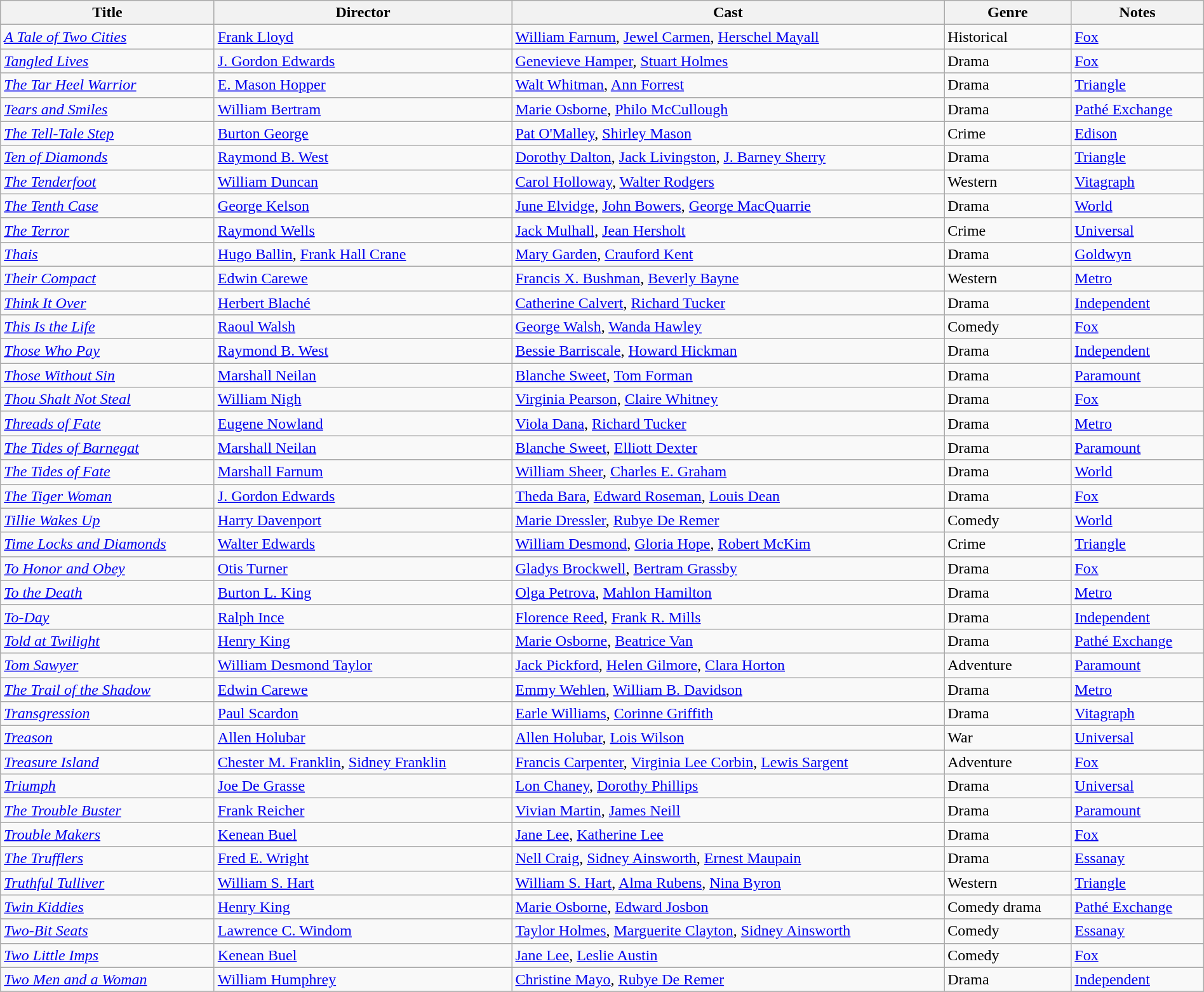<table class="wikitable" width= "100%">
<tr>
<th>Title</th>
<th>Director</th>
<th>Cast</th>
<th>Genre</th>
<th>Notes</th>
</tr>
<tr>
<td><em><a href='#'>A Tale of Two Cities</a></em></td>
<td><a href='#'>Frank Lloyd</a></td>
<td><a href='#'>William Farnum</a>, <a href='#'>Jewel Carmen</a>, <a href='#'>Herschel Mayall</a></td>
<td>Historical</td>
<td><a href='#'>Fox</a></td>
</tr>
<tr>
<td><em><a href='#'>Tangled Lives</a></em></td>
<td><a href='#'>J. Gordon Edwards</a></td>
<td><a href='#'>Genevieve Hamper</a>, <a href='#'>Stuart Holmes</a></td>
<td>Drama</td>
<td><a href='#'>Fox</a></td>
</tr>
<tr>
<td><em><a href='#'>The Tar Heel Warrior</a></em></td>
<td><a href='#'>E. Mason Hopper</a></td>
<td><a href='#'>Walt Whitman</a>, <a href='#'>Ann Forrest</a></td>
<td>Drama</td>
<td><a href='#'>Triangle</a></td>
</tr>
<tr>
<td><em><a href='#'>Tears and Smiles</a></em></td>
<td><a href='#'>William Bertram</a></td>
<td><a href='#'>Marie Osborne</a>, <a href='#'>Philo McCullough</a></td>
<td>Drama</td>
<td><a href='#'>Pathé Exchange</a></td>
</tr>
<tr>
<td><em><a href='#'>The Tell-Tale Step</a></em></td>
<td><a href='#'>Burton George</a></td>
<td><a href='#'>Pat O'Malley</a>, <a href='#'>Shirley Mason</a></td>
<td>Crime</td>
<td><a href='#'>Edison</a></td>
</tr>
<tr>
<td><em><a href='#'>Ten of Diamonds</a></em></td>
<td><a href='#'>Raymond B. West</a></td>
<td><a href='#'>Dorothy Dalton</a>, <a href='#'>Jack Livingston</a>, <a href='#'>J. Barney Sherry</a></td>
<td>Drama</td>
<td><a href='#'>Triangle</a></td>
</tr>
<tr>
<td><em><a href='#'>The Tenderfoot</a></em></td>
<td><a href='#'>William Duncan</a></td>
<td><a href='#'>Carol Holloway</a>, <a href='#'>Walter Rodgers</a></td>
<td>Western</td>
<td><a href='#'>Vitagraph</a></td>
</tr>
<tr>
<td><em><a href='#'>The Tenth Case</a></em></td>
<td><a href='#'>George Kelson</a></td>
<td><a href='#'>June Elvidge</a>, <a href='#'>John Bowers</a>, <a href='#'>George MacQuarrie</a></td>
<td>Drama</td>
<td><a href='#'>World</a></td>
</tr>
<tr>
<td><em><a href='#'>The Terror</a></em></td>
<td><a href='#'>Raymond Wells</a></td>
<td><a href='#'>Jack Mulhall</a>, <a href='#'>Jean Hersholt</a></td>
<td>Crime</td>
<td><a href='#'>Universal</a></td>
</tr>
<tr>
<td><em><a href='#'>Thais</a></em></td>
<td><a href='#'>Hugo Ballin</a>, <a href='#'>Frank Hall Crane</a></td>
<td><a href='#'>Mary Garden</a>, <a href='#'>Crauford Kent</a></td>
<td>Drama</td>
<td><a href='#'>Goldwyn</a></td>
</tr>
<tr>
<td><em><a href='#'>Their Compact</a></em></td>
<td><a href='#'>Edwin Carewe</a></td>
<td><a href='#'>Francis X. Bushman</a>, <a href='#'>Beverly Bayne</a></td>
<td>Western</td>
<td><a href='#'>Metro</a></td>
</tr>
<tr>
<td><em><a href='#'>Think It Over</a></em></td>
<td><a href='#'>Herbert Blaché</a></td>
<td><a href='#'>Catherine Calvert</a>, <a href='#'>Richard Tucker</a></td>
<td>Drama</td>
<td><a href='#'>Independent</a></td>
</tr>
<tr>
<td><em><a href='#'>This Is the Life</a></em></td>
<td><a href='#'>Raoul Walsh</a></td>
<td><a href='#'>George Walsh</a>, <a href='#'>Wanda Hawley</a></td>
<td>Comedy</td>
<td><a href='#'>Fox</a></td>
</tr>
<tr>
<td><em><a href='#'>Those Who Pay</a></em></td>
<td><a href='#'>Raymond B. West</a></td>
<td><a href='#'>Bessie Barriscale</a>, <a href='#'>Howard Hickman</a></td>
<td>Drama</td>
<td><a href='#'>Independent</a></td>
</tr>
<tr>
<td><em><a href='#'>Those Without Sin</a></em></td>
<td><a href='#'>Marshall Neilan</a></td>
<td><a href='#'>Blanche Sweet</a>, <a href='#'>Tom Forman</a></td>
<td>Drama</td>
<td><a href='#'>Paramount</a></td>
</tr>
<tr>
<td><em><a href='#'>Thou Shalt Not Steal</a></em></td>
<td><a href='#'>William Nigh</a></td>
<td><a href='#'>Virginia Pearson</a>, <a href='#'>Claire Whitney</a></td>
<td>Drama</td>
<td><a href='#'>Fox</a></td>
</tr>
<tr>
<td><em><a href='#'>Threads of Fate</a></em></td>
<td><a href='#'>Eugene Nowland</a></td>
<td><a href='#'>Viola Dana</a>, <a href='#'>Richard Tucker</a></td>
<td>Drama</td>
<td><a href='#'>Metro</a></td>
</tr>
<tr>
<td><em><a href='#'>The Tides of Barnegat</a></em></td>
<td><a href='#'>Marshall Neilan</a></td>
<td><a href='#'>Blanche Sweet</a>, <a href='#'>Elliott Dexter</a></td>
<td>Drama</td>
<td><a href='#'>Paramount</a></td>
</tr>
<tr>
<td><em><a href='#'>The Tides of Fate</a></em></td>
<td><a href='#'>Marshall Farnum</a></td>
<td><a href='#'>William Sheer</a>, <a href='#'>Charles E. Graham</a></td>
<td>Drama</td>
<td><a href='#'>World</a></td>
</tr>
<tr>
<td><em><a href='#'>The Tiger Woman</a></em></td>
<td><a href='#'>J. Gordon Edwards</a></td>
<td><a href='#'>Theda Bara</a>, <a href='#'>Edward Roseman</a>, <a href='#'>Louis Dean</a></td>
<td>Drama</td>
<td><a href='#'>Fox</a></td>
</tr>
<tr>
<td><em><a href='#'>Tillie Wakes Up</a></em></td>
<td><a href='#'>Harry Davenport</a></td>
<td><a href='#'>Marie Dressler</a>, <a href='#'>Rubye De Remer</a></td>
<td>Comedy</td>
<td><a href='#'>World</a></td>
</tr>
<tr>
<td><em><a href='#'>Time Locks and Diamonds</a></em></td>
<td><a href='#'>Walter Edwards</a></td>
<td><a href='#'>William Desmond</a>, <a href='#'>Gloria Hope</a>, <a href='#'>Robert McKim</a></td>
<td>Crime</td>
<td><a href='#'>Triangle</a></td>
</tr>
<tr>
<td><em><a href='#'>To Honor and Obey</a></em></td>
<td><a href='#'>Otis Turner</a></td>
<td><a href='#'>Gladys Brockwell</a>, <a href='#'>Bertram Grassby</a></td>
<td>Drama</td>
<td><a href='#'>Fox</a></td>
</tr>
<tr>
<td><em><a href='#'>To the Death</a></em></td>
<td><a href='#'>Burton L. King</a></td>
<td><a href='#'>Olga Petrova</a>, <a href='#'>Mahlon Hamilton</a></td>
<td>Drama</td>
<td><a href='#'>Metro</a></td>
</tr>
<tr>
<td><em><a href='#'>To-Day</a></em></td>
<td><a href='#'>Ralph Ince</a></td>
<td><a href='#'>Florence Reed</a>, <a href='#'>Frank R. Mills</a></td>
<td>Drama</td>
<td><a href='#'>Independent</a></td>
</tr>
<tr>
<td><em><a href='#'>Told at Twilight</a></em></td>
<td><a href='#'>Henry King</a></td>
<td><a href='#'>Marie Osborne</a>, <a href='#'>Beatrice Van</a></td>
<td>Drama</td>
<td><a href='#'>Pathé Exchange</a></td>
</tr>
<tr>
<td><em><a href='#'>Tom Sawyer</a></em></td>
<td><a href='#'>William Desmond Taylor</a></td>
<td><a href='#'>Jack Pickford</a>, <a href='#'>Helen Gilmore</a>, <a href='#'>Clara Horton</a></td>
<td>Adventure</td>
<td><a href='#'>Paramount</a></td>
</tr>
<tr>
<td><em><a href='#'>The Trail of the Shadow</a></em></td>
<td><a href='#'>Edwin Carewe</a></td>
<td><a href='#'>Emmy Wehlen</a>, <a href='#'>William B. Davidson</a></td>
<td>Drama</td>
<td><a href='#'>Metro</a></td>
</tr>
<tr>
<td><em><a href='#'>Transgression</a></em></td>
<td><a href='#'>Paul Scardon</a></td>
<td><a href='#'>Earle Williams</a>, <a href='#'>Corinne Griffith</a></td>
<td>Drama</td>
<td><a href='#'>Vitagraph</a></td>
</tr>
<tr>
<td><em><a href='#'>Treason</a></em></td>
<td><a href='#'>Allen Holubar</a></td>
<td><a href='#'>Allen Holubar</a>, <a href='#'>Lois Wilson</a></td>
<td>War</td>
<td><a href='#'>Universal</a></td>
</tr>
<tr>
<td><em><a href='#'>Treasure Island</a></em></td>
<td><a href='#'>Chester M. Franklin</a>, <a href='#'>Sidney Franklin</a></td>
<td><a href='#'>Francis Carpenter</a>, <a href='#'>Virginia Lee Corbin</a>, <a href='#'>Lewis Sargent</a></td>
<td>Adventure</td>
<td><a href='#'>Fox</a></td>
</tr>
<tr>
<td><em><a href='#'>Triumph</a></em></td>
<td><a href='#'>Joe De Grasse</a></td>
<td><a href='#'>Lon Chaney</a>, <a href='#'>Dorothy Phillips</a></td>
<td>Drama</td>
<td><a href='#'>Universal</a></td>
</tr>
<tr>
<td><em><a href='#'>The Trouble Buster</a></em></td>
<td><a href='#'>Frank Reicher</a></td>
<td><a href='#'>Vivian Martin</a>, <a href='#'>James Neill</a></td>
<td>Drama</td>
<td><a href='#'>Paramount</a></td>
</tr>
<tr>
<td><em><a href='#'>Trouble Makers</a></em></td>
<td><a href='#'>Kenean Buel</a></td>
<td><a href='#'>Jane Lee</a>, <a href='#'>Katherine Lee</a></td>
<td>Drama</td>
<td><a href='#'>Fox</a></td>
</tr>
<tr>
<td><em><a href='#'>The Trufflers</a></em></td>
<td><a href='#'>Fred E. Wright</a></td>
<td><a href='#'>Nell Craig</a>, <a href='#'>Sidney Ainsworth</a>, <a href='#'>Ernest Maupain</a></td>
<td>Drama</td>
<td><a href='#'>Essanay</a></td>
</tr>
<tr>
<td><em><a href='#'>Truthful Tulliver</a></em></td>
<td><a href='#'>William S. Hart</a></td>
<td><a href='#'>William S. Hart</a>, <a href='#'>Alma Rubens</a>, <a href='#'>Nina Byron</a></td>
<td>Western</td>
<td><a href='#'>Triangle</a></td>
</tr>
<tr>
<td><em><a href='#'>Twin Kiddies</a></em></td>
<td><a href='#'>Henry King</a></td>
<td><a href='#'>Marie Osborne</a>, <a href='#'>Edward Josbon</a></td>
<td>Comedy drama</td>
<td><a href='#'>Pathé Exchange</a></td>
</tr>
<tr>
<td><em><a href='#'>Two-Bit Seats</a></em></td>
<td><a href='#'>Lawrence C. Windom</a></td>
<td><a href='#'>Taylor Holmes</a>, <a href='#'>Marguerite Clayton</a>, <a href='#'>Sidney Ainsworth</a></td>
<td>Comedy</td>
<td><a href='#'>Essanay</a></td>
</tr>
<tr>
<td><em><a href='#'>Two Little Imps</a></em></td>
<td><a href='#'>Kenean Buel</a></td>
<td><a href='#'>Jane Lee</a>, <a href='#'>Leslie Austin</a></td>
<td>Comedy</td>
<td><a href='#'>Fox</a></td>
</tr>
<tr>
<td><em><a href='#'>Two Men and a Woman</a></em></td>
<td><a href='#'>William Humphrey</a></td>
<td><a href='#'>Christine Mayo</a>, <a href='#'>Rubye De Remer</a></td>
<td>Drama</td>
<td><a href='#'>Independent</a></td>
</tr>
<tr>
</tr>
</table>
